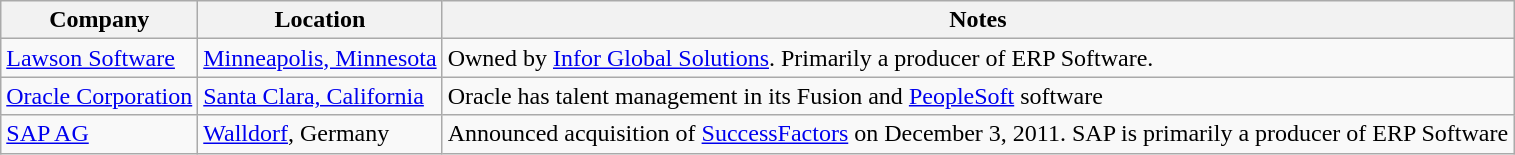<table class="wikitable sortable">
<tr>
<th>Company</th>
<th>Location</th>
<th>Notes</th>
</tr>
<tr>
<td><a href='#'>Lawson Software</a></td>
<td><a href='#'>Minneapolis, Minnesota</a></td>
<td>Owned by <a href='#'>Infor Global Solutions</a>.  Primarily a producer of ERP Software.</td>
</tr>
<tr>
<td><a href='#'>Oracle Corporation</a></td>
<td><a href='#'>Santa Clara, California</a></td>
<td>Oracle has talent management in its Fusion and <a href='#'>PeopleSoft</a> software</td>
</tr>
<tr>
<td><a href='#'>SAP AG</a></td>
<td><a href='#'>Walldorf</a>, Germany</td>
<td>Announced acquisition of <a href='#'>SuccessFactors</a> on December 3, 2011.  SAP is primarily a producer of ERP Software</td>
</tr>
</table>
